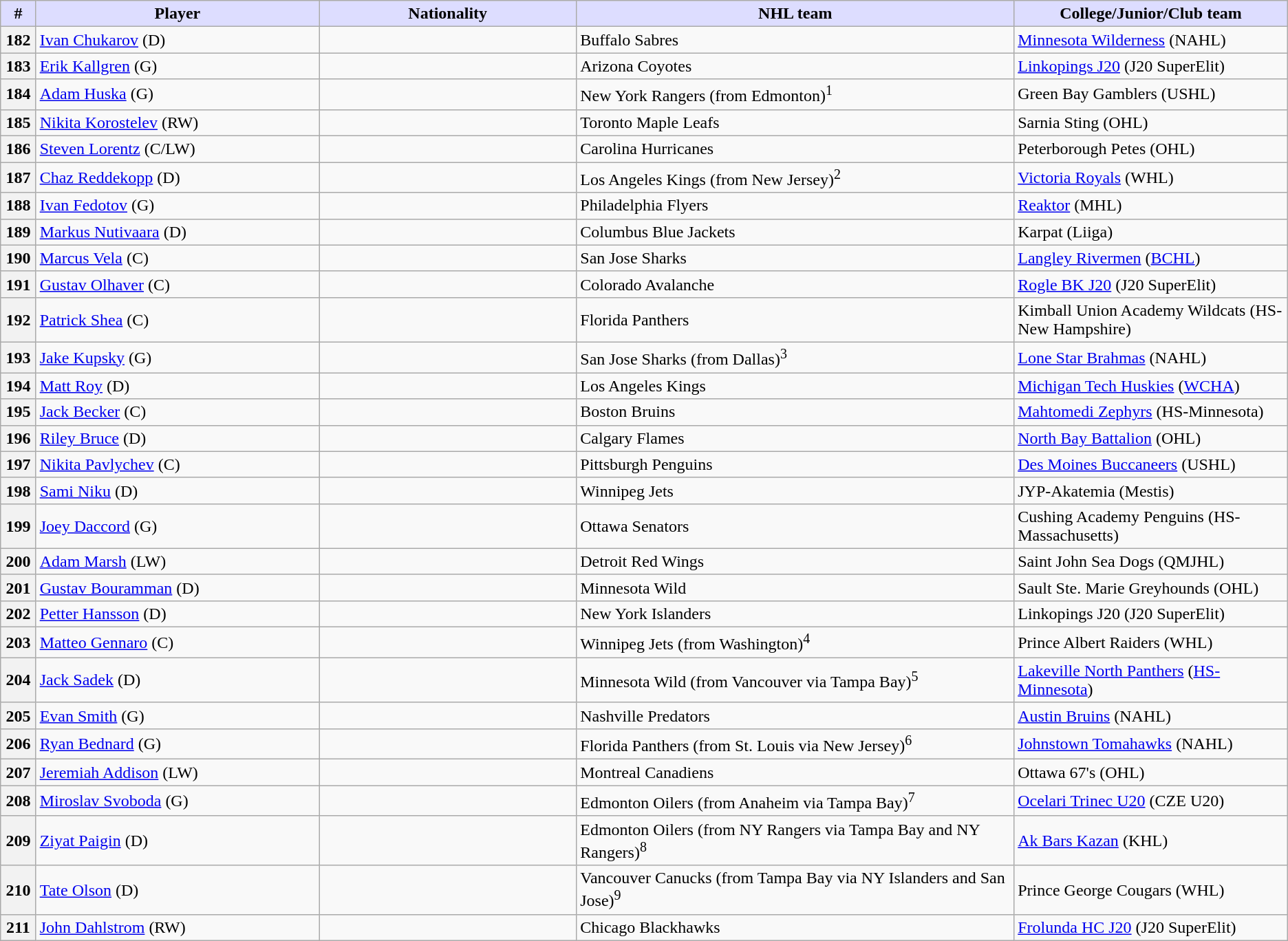<table class="wikitable">
<tr>
<th style="background:#ddf; width:2.75%;">#</th>
<th style="background:#ddf; width:22.0%;">Player</th>
<th style="background:#ddf; width:20.0%;">Nationality</th>
<th style="background:#ddf; width:34.0%;">NHL team</th>
<th style="background:#ddf; width:100.0%;">College/Junior/Club team</th>
</tr>
<tr>
<th>182</th>
<td><a href='#'>Ivan Chukarov</a> (D)</td>
<td></td>
<td>Buffalo Sabres</td>
<td><a href='#'>Minnesota Wilderness</a> (NAHL)</td>
</tr>
<tr>
<th>183</th>
<td><a href='#'>Erik Kallgren</a> (G)</td>
<td></td>
<td>Arizona Coyotes</td>
<td><a href='#'>Linkopings J20</a> (J20 SuperElit)</td>
</tr>
<tr>
<th>184</th>
<td><a href='#'>Adam Huska</a> (G)</td>
<td></td>
<td>New York Rangers (from Edmonton)<sup>1</sup></td>
<td>Green Bay Gamblers (USHL)</td>
</tr>
<tr>
<th>185</th>
<td><a href='#'>Nikita Korostelev</a> (RW)</td>
<td></td>
<td>Toronto Maple Leafs</td>
<td>Sarnia Sting (OHL)</td>
</tr>
<tr>
<th>186</th>
<td><a href='#'>Steven Lorentz</a> (C/LW)</td>
<td></td>
<td>Carolina Hurricanes</td>
<td>Peterborough Petes (OHL)</td>
</tr>
<tr>
<th>187</th>
<td><a href='#'>Chaz Reddekopp</a> (D)</td>
<td></td>
<td>Los Angeles Kings (from New Jersey)<sup>2</sup></td>
<td><a href='#'>Victoria Royals</a> (WHL)</td>
</tr>
<tr>
<th>188</th>
<td><a href='#'>Ivan Fedotov</a> (G)</td>
<td></td>
<td>Philadelphia Flyers</td>
<td><a href='#'>Reaktor</a> (MHL)</td>
</tr>
<tr>
<th>189</th>
<td><a href='#'>Markus Nutivaara</a> (D)</td>
<td></td>
<td>Columbus Blue Jackets</td>
<td>Karpat (Liiga)</td>
</tr>
<tr>
<th>190</th>
<td><a href='#'>Marcus Vela</a> (C)</td>
<td></td>
<td>San Jose Sharks</td>
<td><a href='#'>Langley Rivermen</a> (<a href='#'>BCHL</a>)</td>
</tr>
<tr>
<th>191</th>
<td><a href='#'>Gustav Olhaver</a> (C)</td>
<td></td>
<td>Colorado Avalanche</td>
<td><a href='#'>Rogle BK J20</a> (J20 SuperElit)</td>
</tr>
<tr>
<th>192</th>
<td><a href='#'>Patrick Shea</a> (C)</td>
<td></td>
<td>Florida Panthers</td>
<td>Kimball Union Academy Wildcats (HS-New Hampshire)</td>
</tr>
<tr>
<th>193</th>
<td><a href='#'>Jake Kupsky</a> (G)</td>
<td></td>
<td>San Jose Sharks (from Dallas)<sup>3</sup></td>
<td><a href='#'>Lone Star Brahmas</a> (NAHL)</td>
</tr>
<tr>
<th>194</th>
<td><a href='#'>Matt Roy</a> (D)</td>
<td></td>
<td>Los Angeles Kings</td>
<td><a href='#'>Michigan Tech Huskies</a> (<a href='#'>WCHA</a>)</td>
</tr>
<tr>
<th>195</th>
<td><a href='#'>Jack Becker</a> (C)</td>
<td></td>
<td>Boston Bruins</td>
<td><a href='#'>Mahtomedi Zephyrs</a> (HS-Minnesota)</td>
</tr>
<tr>
<th>196</th>
<td><a href='#'>Riley Bruce</a> (D)</td>
<td></td>
<td>Calgary Flames</td>
<td><a href='#'>North Bay Battalion</a> (OHL)</td>
</tr>
<tr>
<th>197</th>
<td><a href='#'>Nikita Pavlychev</a> (C)</td>
<td></td>
<td>Pittsburgh Penguins</td>
<td><a href='#'>Des Moines Buccaneers</a> (USHL)</td>
</tr>
<tr>
<th>198</th>
<td><a href='#'>Sami Niku</a> (D)</td>
<td></td>
<td>Winnipeg Jets</td>
<td>JYP-Akatemia (Mestis)</td>
</tr>
<tr>
<th>199</th>
<td><a href='#'>Joey Daccord</a> (G)</td>
<td></td>
<td>Ottawa Senators</td>
<td>Cushing Academy Penguins (HS-Massachusetts)</td>
</tr>
<tr>
<th>200</th>
<td><a href='#'>Adam Marsh</a> (LW)</td>
<td></td>
<td>Detroit Red Wings</td>
<td>Saint John Sea Dogs (QMJHL)</td>
</tr>
<tr>
<th>201</th>
<td><a href='#'>Gustav Bouramman</a> (D)</td>
<td></td>
<td>Minnesota Wild</td>
<td>Sault Ste. Marie Greyhounds (OHL)</td>
</tr>
<tr>
<th>202</th>
<td><a href='#'>Petter Hansson</a> (D)</td>
<td></td>
<td>New York Islanders</td>
<td>Linkopings J20 (J20 SuperElit)</td>
</tr>
<tr>
<th>203</th>
<td><a href='#'>Matteo Gennaro</a> (C)</td>
<td></td>
<td>Winnipeg Jets (from Washington)<sup>4</sup></td>
<td>Prince Albert Raiders (WHL)</td>
</tr>
<tr>
<th>204</th>
<td><a href='#'>Jack Sadek</a> (D)</td>
<td></td>
<td>Minnesota Wild (from Vancouver via Tampa Bay)<sup>5</sup></td>
<td><a href='#'>Lakeville North Panthers</a> (<a href='#'>HS-Minnesota</a>)</td>
</tr>
<tr>
<th>205</th>
<td><a href='#'>Evan Smith</a> (G)</td>
<td></td>
<td>Nashville Predators</td>
<td><a href='#'>Austin Bruins</a> (NAHL)</td>
</tr>
<tr>
<th>206</th>
<td><a href='#'>Ryan Bednard</a> (G)</td>
<td></td>
<td>Florida Panthers (from St. Louis via New Jersey)<sup>6</sup></td>
<td><a href='#'>Johnstown Tomahawks</a> (NAHL)</td>
</tr>
<tr>
<th>207</th>
<td><a href='#'>Jeremiah Addison</a> (LW)</td>
<td></td>
<td>Montreal Canadiens</td>
<td>Ottawa 67's (OHL)</td>
</tr>
<tr>
<th>208</th>
<td><a href='#'>Miroslav Svoboda</a> (G)</td>
<td></td>
<td>Edmonton Oilers (from Anaheim via Tampa Bay)<sup>7</sup></td>
<td><a href='#'>Ocelari Trinec U20</a> (CZE U20)</td>
</tr>
<tr>
<th>209</th>
<td><a href='#'>Ziyat Paigin</a> (D)</td>
<td></td>
<td>Edmonton Oilers (from NY Rangers via Tampa Bay and NY Rangers)<sup>8</sup></td>
<td><a href='#'>Ak Bars Kazan</a> (KHL)</td>
</tr>
<tr>
<th>210</th>
<td><a href='#'>Tate Olson</a> (D)</td>
<td></td>
<td>Vancouver Canucks (from Tampa Bay via NY Islanders and San Jose)<sup>9</sup></td>
<td>Prince George Cougars (WHL)</td>
</tr>
<tr>
<th>211</th>
<td><a href='#'>John Dahlstrom</a> (RW)</td>
<td></td>
<td>Chicago Blackhawks</td>
<td><a href='#'>Frolunda HC J20</a> (J20 SuperElit)</td>
</tr>
</table>
